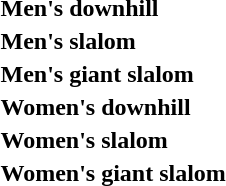<table>
<tr>
<th scope=row style="text-align:left">Men's downhill<br></th>
<td></td>
<td></td>
<td></td>
</tr>
<tr>
<th scope=row style="text-align:left">Men's slalom<br></th>
<td></td>
<td></td>
<td></td>
</tr>
<tr>
<th scope=row style="text-align:left">Men's giant slalom<br></th>
<td></td>
<td></td>
<td></td>
</tr>
<tr>
<th scope=row style="text-align:left">Women's downhill<br></th>
<td></td>
<td></td>
<td></td>
</tr>
<tr>
<th scope=row style="text-align:left">Women's slalom<br></th>
<td></td>
<td></td>
<td></td>
</tr>
<tr>
<th scope=row style="text-align:left">Women's giant slalom<br></th>
<td></td>
<td></td>
<td></td>
</tr>
</table>
